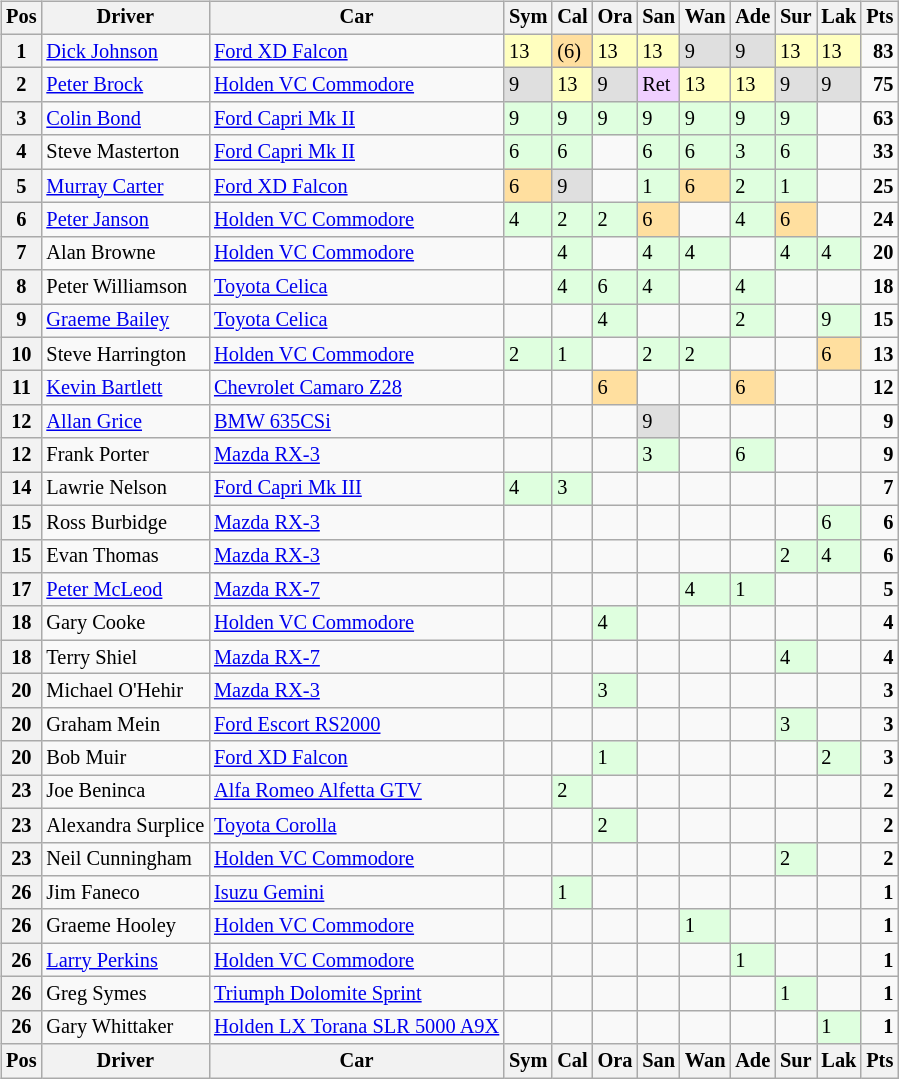<table>
<tr>
<td><br><table class="wikitable" style="font-size: 85%">
<tr>
<th valign="middle">Pos</th>
<th valign="middle">Driver</th>
<th valign="middle">Car</th>
<th>Sym</th>
<th>Cal</th>
<th>Ora</th>
<th>San</th>
<th>Wan</th>
<th>Ade</th>
<th>Sur</th>
<th>Lak</th>
<th valign="middle">Pts</th>
</tr>
<tr>
<th>1</th>
<td><a href='#'>Dick Johnson</a></td>
<td><a href='#'>Ford XD Falcon</a></td>
<td style="background:#ffffbf;">13</td>
<td style="background:#ffdf9f;">(6)</td>
<td style="background:#ffffbf;">13</td>
<td style="background:#ffffbf;">13</td>
<td style="background:#dfdfdf;">9</td>
<td style="background:#dfdfdf;">9</td>
<td style="background:#ffffbf;">13</td>
<td style="background:#ffffbf;">13</td>
<td align="right"><strong>83</strong></td>
</tr>
<tr>
<th>2</th>
<td><a href='#'>Peter Brock</a></td>
<td><a href='#'>Holden VC Commodore</a></td>
<td style="background:#dfdfdf;">9</td>
<td style="background:#ffffbf;">13</td>
<td style="background:#dfdfdf;">9</td>
<td style="background:#efcfff;">Ret</td>
<td style="background:#ffffbf;">13</td>
<td style="background:#ffffbf;">13</td>
<td style="background:#dfdfdf;">9</td>
<td style="background:#dfdfdf;">9</td>
<td align="right"><strong>75</strong></td>
</tr>
<tr>
<th>3</th>
<td><a href='#'>Colin Bond</a></td>
<td><a href='#'>Ford Capri Mk II</a></td>
<td style="background:#dfffdf;">9</td>
<td style="background:#dfffdf;">9</td>
<td style="background:#dfffdf;">9</td>
<td style="background:#dfffdf;">9</td>
<td style="background:#dfffdf;">9</td>
<td style="background:#dfffdf;">9</td>
<td style="background:#dfffdf;">9</td>
<td></td>
<td align="right"><strong>63</strong></td>
</tr>
<tr>
<th>4</th>
<td>Steve Masterton</td>
<td><a href='#'>Ford Capri Mk II</a></td>
<td style="background:#dfffdf;">6</td>
<td style="background:#dfffdf;">6</td>
<td></td>
<td style="background:#dfffdf;">6</td>
<td style="background:#dfffdf;">6</td>
<td style="background:#dfffdf;">3</td>
<td style="background:#dfffdf;">6</td>
<td></td>
<td align="right"><strong>33</strong></td>
</tr>
<tr>
<th>5</th>
<td><a href='#'>Murray Carter</a></td>
<td><a href='#'>Ford XD Falcon</a></td>
<td style="background:#ffdf9f;">6</td>
<td style="background:#dfdfdf;">9</td>
<td></td>
<td style="background:#dfffdf;">1</td>
<td style="background:#ffdf9f;">6</td>
<td style="background:#dfffdf;">2</td>
<td style="background:#dfffdf;">1</td>
<td></td>
<td align="right"><strong>25</strong></td>
</tr>
<tr>
<th>6</th>
<td><a href='#'>Peter Janson</a></td>
<td><a href='#'>Holden VC Commodore</a></td>
<td style="background:#dfffdf;">4</td>
<td style="background:#dfffdf;">2</td>
<td style="background:#dfffdf;">2</td>
<td style="background:#ffdf9f;">6</td>
<td></td>
<td style="background:#dfffdf;">4</td>
<td style="background:#ffdf9f;">6</td>
<td></td>
<td align="right"><strong>24</strong></td>
</tr>
<tr>
<th>7</th>
<td>Alan Browne</td>
<td><a href='#'>Holden VC Commodore</a></td>
<td></td>
<td style="background:#dfffdf;">4</td>
<td></td>
<td style="background:#dfffdf;">4</td>
<td style="background:#dfffdf;">4</td>
<td></td>
<td style="background:#dfffdf;">4</td>
<td style="background:#dfffdf;">4</td>
<td align="right"><strong>20</strong></td>
</tr>
<tr>
<th>8</th>
<td>Peter Williamson</td>
<td><a href='#'>Toyota Celica</a></td>
<td></td>
<td style="background:#dfffdf;">4</td>
<td style="background:#dfffdf;">6</td>
<td style="background:#dfffdf;">4</td>
<td></td>
<td style="background:#dfffdf;">4</td>
<td></td>
<td></td>
<td align="right"><strong>18</strong></td>
</tr>
<tr>
<th>9</th>
<td><a href='#'>Graeme Bailey</a></td>
<td><a href='#'>Toyota Celica</a></td>
<td></td>
<td></td>
<td style="background:#dfffdf;">4</td>
<td></td>
<td></td>
<td style="background:#dfffdf;">2</td>
<td></td>
<td style="background:#dfffdf;">9</td>
<td align="right"><strong>15</strong></td>
</tr>
<tr>
<th>10</th>
<td>Steve Harrington</td>
<td><a href='#'>Holden VC Commodore</a></td>
<td style="background:#dfffdf;">2</td>
<td style="background:#dfffdf;">1</td>
<td></td>
<td style="background:#dfffdf;">2</td>
<td style="background:#dfffdf;">2</td>
<td></td>
<td></td>
<td style="background:#ffdf9f;">6</td>
<td align="right"><strong>13</strong></td>
</tr>
<tr>
<th>11</th>
<td><a href='#'>Kevin Bartlett</a></td>
<td><a href='#'>Chevrolet Camaro Z28</a></td>
<td></td>
<td></td>
<td style="background:#ffdf9f;">6</td>
<td></td>
<td></td>
<td style="background:#ffdf9f;">6</td>
<td></td>
<td></td>
<td align="right"><strong>12</strong></td>
</tr>
<tr>
<th>12</th>
<td><a href='#'>Allan Grice</a></td>
<td><a href='#'>BMW 635CSi</a></td>
<td></td>
<td></td>
<td></td>
<td style="background:#dfdfdf;">9</td>
<td></td>
<td></td>
<td></td>
<td></td>
<td align="right"><strong>9</strong></td>
</tr>
<tr>
<th>12</th>
<td>Frank Porter</td>
<td><a href='#'>Mazda RX-3</a></td>
<td></td>
<td></td>
<td></td>
<td style="background:#dfffdf;">3</td>
<td></td>
<td style="background:#dfffdf;">6</td>
<td></td>
<td></td>
<td align="right"><strong>9</strong></td>
</tr>
<tr>
<th>14</th>
<td>Lawrie Nelson</td>
<td><a href='#'>Ford Capri Mk III</a></td>
<td style="background:#dfffdf;">4</td>
<td style="background:#dfffdf;">3</td>
<td></td>
<td></td>
<td></td>
<td></td>
<td></td>
<td></td>
<td align="right"><strong>7</strong></td>
</tr>
<tr>
<th>15</th>
<td>Ross Burbidge</td>
<td><a href='#'>Mazda RX-3</a></td>
<td></td>
<td></td>
<td></td>
<td></td>
<td></td>
<td></td>
<td></td>
<td style="background:#dfffdf;">6</td>
<td align="right"><strong>6</strong></td>
</tr>
<tr>
<th>15</th>
<td>Evan Thomas</td>
<td><a href='#'>Mazda RX-3</a></td>
<td></td>
<td></td>
<td></td>
<td></td>
<td></td>
<td></td>
<td style="background:#dfffdf;">2</td>
<td style="background:#dfffdf;">4</td>
<td align="right"><strong>6</strong></td>
</tr>
<tr>
<th>17</th>
<td><a href='#'>Peter McLeod</a></td>
<td><a href='#'>Mazda RX-7</a></td>
<td></td>
<td></td>
<td></td>
<td></td>
<td style="background:#dfffdf;">4</td>
<td style="background:#dfffdf;">1</td>
<td></td>
<td></td>
<td align="right"><strong>5</strong></td>
</tr>
<tr>
<th>18</th>
<td>Gary Cooke</td>
<td><a href='#'>Holden VC Commodore</a></td>
<td></td>
<td></td>
<td style="background:#dfffdf;">4</td>
<td></td>
<td></td>
<td></td>
<td></td>
<td></td>
<td align="right"><strong>4</strong></td>
</tr>
<tr>
<th>18</th>
<td>Terry Shiel</td>
<td><a href='#'>Mazda RX-7</a></td>
<td></td>
<td></td>
<td></td>
<td></td>
<td></td>
<td></td>
<td style="background:#dfffdf;">4</td>
<td></td>
<td align="right"><strong>4</strong></td>
</tr>
<tr>
<th>20</th>
<td>Michael O'Hehir</td>
<td><a href='#'>Mazda RX-3</a></td>
<td></td>
<td></td>
<td style="background:#dfffdf;">3</td>
<td></td>
<td></td>
<td></td>
<td></td>
<td></td>
<td align="right"><strong>3</strong></td>
</tr>
<tr>
<th>20</th>
<td>Graham Mein</td>
<td><a href='#'>Ford Escort RS2000</a></td>
<td></td>
<td></td>
<td></td>
<td></td>
<td></td>
<td></td>
<td style="background:#dfffdf;">3</td>
<td></td>
<td align="right"><strong>3</strong></td>
</tr>
<tr>
<th>20</th>
<td>Bob Muir</td>
<td><a href='#'>Ford XD Falcon</a></td>
<td></td>
<td></td>
<td style="background:#dfffdf;">1</td>
<td></td>
<td></td>
<td></td>
<td></td>
<td style="background:#dfffdf;">2</td>
<td align="right"><strong>3</strong></td>
</tr>
<tr>
<th>23</th>
<td>Joe Beninca</td>
<td><a href='#'>Alfa Romeo Alfetta GTV</a></td>
<td></td>
<td style="background:#dfffdf;">2</td>
<td></td>
<td></td>
<td></td>
<td></td>
<td></td>
<td></td>
<td align="right"><strong>2</strong></td>
</tr>
<tr>
<th>23</th>
<td>Alexandra Surplice</td>
<td><a href='#'>Toyota Corolla</a></td>
<td></td>
<td></td>
<td style="background:#dfffdf;">2</td>
<td></td>
<td></td>
<td></td>
<td></td>
<td></td>
<td align="right"><strong>2</strong></td>
</tr>
<tr>
<th>23</th>
<td>Neil Cunningham</td>
<td><a href='#'>Holden VC Commodore</a></td>
<td></td>
<td></td>
<td></td>
<td></td>
<td></td>
<td></td>
<td style="background:#dfffdf;">2</td>
<td></td>
<td align="right"><strong>2</strong></td>
</tr>
<tr>
<th>26</th>
<td>Jim Faneco</td>
<td><a href='#'>Isuzu Gemini</a></td>
<td></td>
<td style="background:#dfffdf;">1</td>
<td></td>
<td></td>
<td></td>
<td></td>
<td></td>
<td></td>
<td align="right"><strong>1</strong></td>
</tr>
<tr>
<th>26</th>
<td>Graeme Hooley</td>
<td><a href='#'>Holden VC Commodore</a></td>
<td></td>
<td></td>
<td></td>
<td></td>
<td style="background:#dfffdf;">1</td>
<td></td>
<td></td>
<td></td>
<td align="right"><strong>1</strong></td>
</tr>
<tr>
<th>26</th>
<td><a href='#'>Larry Perkins</a></td>
<td><a href='#'>Holden VC Commodore</a></td>
<td></td>
<td></td>
<td></td>
<td></td>
<td></td>
<td style="background:#dfffdf;">1</td>
<td></td>
<td></td>
<td align="right"><strong>1</strong></td>
</tr>
<tr>
<th>26</th>
<td>Greg Symes</td>
<td><a href='#'>Triumph Dolomite Sprint</a></td>
<td></td>
<td></td>
<td></td>
<td></td>
<td></td>
<td></td>
<td style="background:#dfffdf;">1</td>
<td></td>
<td align="right"><strong>1</strong></td>
</tr>
<tr>
<th>26</th>
<td>Gary Whittaker</td>
<td><a href='#'>Holden LX Torana SLR 5000 A9X</a></td>
<td></td>
<td></td>
<td></td>
<td></td>
<td></td>
<td></td>
<td></td>
<td style="background:#dfffdf;">1</td>
<td align="right"><strong>1</strong></td>
</tr>
<tr style="background: #f9f9f9" valign="top">
<th valign="middle">Pos</th>
<th valign="middle">Driver</th>
<th valign="middle">Car</th>
<th>Sym</th>
<th>Cal</th>
<th>Ora</th>
<th>San</th>
<th>Wan</th>
<th>Ade</th>
<th>Sur</th>
<th>Lak</th>
<th valign="middle">Pts</th>
</tr>
</table>
</td>
<td valign="top"><br></td>
</tr>
</table>
